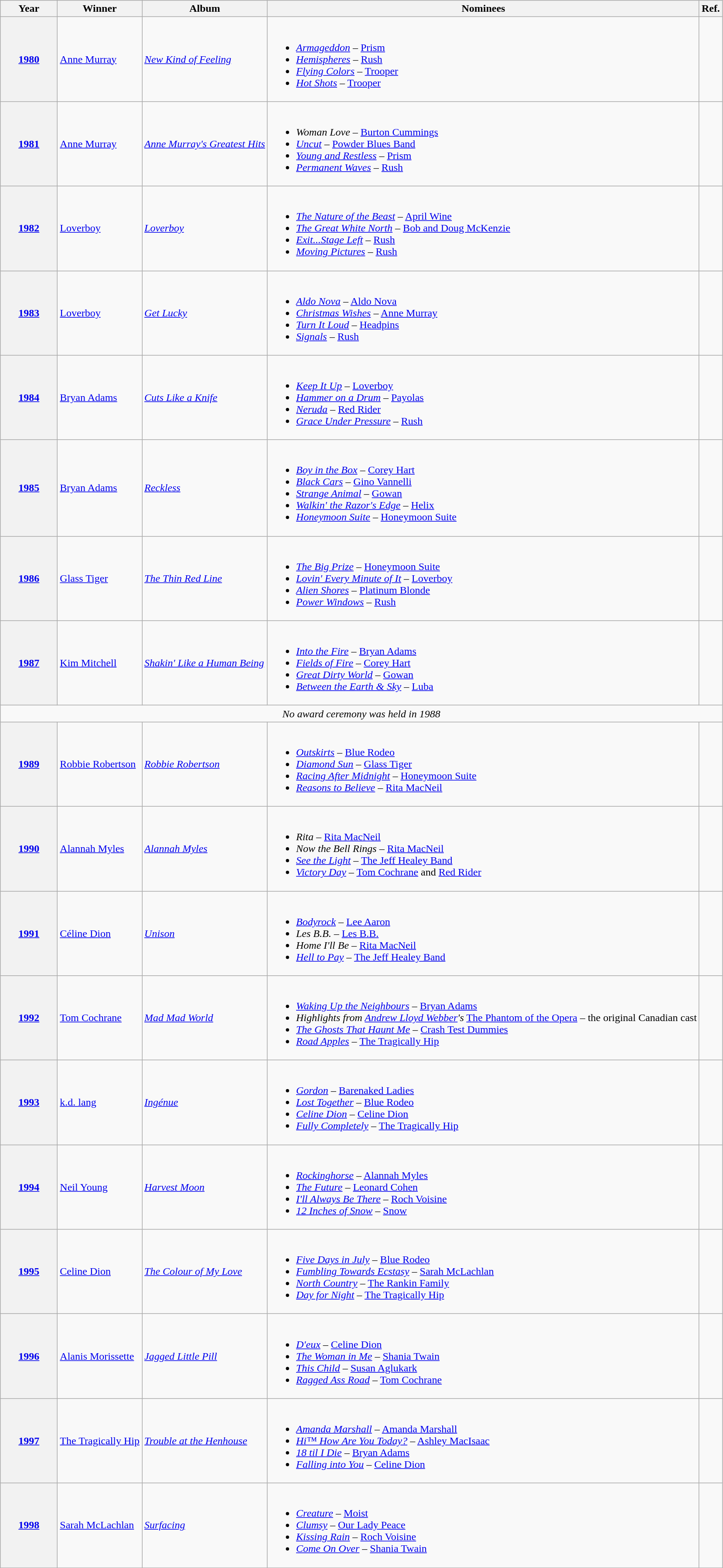<table class="wikitable sortable">
<tr>
<th scope="col" style="width:5em;">Year</th>
<th scope="col">Winner</th>
<th scope="col">Album</th>
<th scope="col" class="unsortable">Nominees</th>
<th scope="col" class="unsortable">Ref.</th>
</tr>
<tr>
<th scope="row"><a href='#'>1980</a></th>
<td><a href='#'>Anne Murray</a></td>
<td><em><a href='#'>New Kind of Feeling</a></em></td>
<td><br><ul><li><em><a href='#'>Armageddon</a></em> – <a href='#'>Prism</a></li><li><em><a href='#'>Hemispheres</a></em> – <a href='#'>Rush</a></li><li><em><a href='#'>Flying Colors</a></em> – <a href='#'>Trooper</a></li><li><em><a href='#'>Hot Shots</a></em> – <a href='#'>Trooper</a></li></ul></td>
<td align="center"></td>
</tr>
<tr>
<th scope="row"><a href='#'>1981</a></th>
<td><a href='#'>Anne Murray</a></td>
<td><em><a href='#'>Anne Murray's Greatest Hits</a></em></td>
<td><br><ul><li><em>Woman Love</em> – <a href='#'>Burton Cummings</a></li><li><em><a href='#'>Uncut</a></em> – <a href='#'>Powder Blues Band</a></li><li><em><a href='#'>Young and Restless</a></em> – <a href='#'>Prism</a></li><li><em><a href='#'>Permanent Waves</a></em> – <a href='#'>Rush</a></li></ul></td>
<td align="center"></td>
</tr>
<tr>
<th scope="row"><a href='#'>1982</a></th>
<td><a href='#'>Loverboy</a></td>
<td><em><a href='#'>Loverboy</a></em></td>
<td><br><ul><li><em><a href='#'>The Nature of the Beast</a></em> – <a href='#'>April Wine</a></li><li><em><a href='#'>The Great White North</a></em> – <a href='#'>Bob and Doug McKenzie</a></li><li><em><a href='#'>Exit...Stage Left</a></em> – <a href='#'>Rush</a></li><li><em><a href='#'>Moving Pictures</a></em> – <a href='#'>Rush</a></li></ul></td>
<td align="center"></td>
</tr>
<tr>
<th scope="row"><a href='#'>1983</a></th>
<td><a href='#'>Loverboy</a></td>
<td><em><a href='#'>Get Lucky</a></em></td>
<td><br><ul><li><em><a href='#'>Aldo Nova</a></em> – <a href='#'>Aldo Nova</a></li><li><em><a href='#'>Christmas Wishes</a></em> – <a href='#'>Anne Murray</a></li><li><em><a href='#'>Turn It Loud</a></em> – <a href='#'>Headpins</a></li><li><em><a href='#'>Signals</a></em> – <a href='#'>Rush</a></li></ul></td>
<td align="center"></td>
</tr>
<tr>
<th scope="row"><a href='#'>1984</a></th>
<td><a href='#'>Bryan Adams</a></td>
<td><em><a href='#'>Cuts Like a Knife</a></em></td>
<td><br><ul><li><em><a href='#'>Keep It Up</a></em> – <a href='#'>Loverboy</a></li><li><em><a href='#'>Hammer on a Drum</a></em> – <a href='#'>Payolas</a></li><li><em><a href='#'>Neruda</a></em> – <a href='#'>Red Rider</a></li><li><em><a href='#'>Grace Under Pressure</a></em> – <a href='#'>Rush</a></li></ul></td>
<td align="center"></td>
</tr>
<tr>
<th scope="row"><a href='#'>1985</a></th>
<td><a href='#'>Bryan Adams</a></td>
<td><em><a href='#'>Reckless</a></em></td>
<td><br><ul><li><em><a href='#'>Boy in the Box</a></em> – <a href='#'>Corey Hart</a></li><li><em><a href='#'>Black Cars</a></em> – <a href='#'>Gino Vannelli</a></li><li><em><a href='#'>Strange Animal</a></em> – <a href='#'>Gowan</a></li><li><em><a href='#'>Walkin' the Razor's Edge</a></em> – <a href='#'>Helix</a></li><li><em><a href='#'>Honeymoon Suite</a></em> – <a href='#'>Honeymoon Suite</a></li></ul></td>
<td align="center"></td>
</tr>
<tr>
<th scope="row"><a href='#'>1986</a></th>
<td><a href='#'>Glass Tiger</a></td>
<td><em><a href='#'>The Thin Red Line</a></em></td>
<td><br><ul><li><em><a href='#'>The Big Prize</a></em> – <a href='#'>Honeymoon Suite</a></li><li><em><a href='#'>Lovin' Every Minute of It</a></em> – <a href='#'>Loverboy</a></li><li><em><a href='#'>Alien Shores</a></em> – <a href='#'>Platinum Blonde</a></li><li><em><a href='#'>Power Windows</a></em> – <a href='#'>Rush</a></li></ul></td>
<td align="center"></td>
</tr>
<tr>
<th scope="row"><a href='#'>1987</a></th>
<td><a href='#'>Kim Mitchell</a></td>
<td><em><a href='#'>Shakin' Like a Human Being</a></em></td>
<td><br><ul><li><em><a href='#'>Into the Fire</a></em> – <a href='#'>Bryan Adams</a></li><li><em><a href='#'>Fields of Fire</a></em> – <a href='#'>Corey Hart</a></li><li><em><a href='#'>Great Dirty World</a></em> – <a href='#'>Gowan</a></li><li><em><a href='#'>Between the Earth & Sky</a></em> – <a href='#'>Luba</a></li></ul></td>
<td align="center"></td>
</tr>
<tr>
<td colspan=5 align="center"><em>No award ceremony was held in 1988</em></td>
</tr>
<tr>
<th scope="row"><a href='#'>1989</a></th>
<td><a href='#'>Robbie Robertson</a></td>
<td><em><a href='#'>Robbie Robertson</a></em></td>
<td><br><ul><li><em><a href='#'>Outskirts</a></em> – <a href='#'>Blue Rodeo</a></li><li><em><a href='#'>Diamond Sun</a></em> – <a href='#'>Glass Tiger</a></li><li><em><a href='#'>Racing After Midnight</a></em> – <a href='#'>Honeymoon Suite</a></li><li><em><a href='#'>Reasons to Believe</a></em> – <a href='#'>Rita MacNeil</a></li></ul></td>
<td align="center"></td>
</tr>
<tr>
<th scope="row"><a href='#'>1990</a></th>
<td><a href='#'>Alannah Myles</a></td>
<td><em><a href='#'>Alannah Myles</a></em></td>
<td><br><ul><li><em>Rita</em> – <a href='#'>Rita MacNeil</a></li><li><em>Now the Bell Rings</em> – <a href='#'>Rita MacNeil</a></li><li><em><a href='#'>See the Light</a></em> – <a href='#'>The Jeff Healey Band</a></li><li><em><a href='#'>Victory Day</a></em> – <a href='#'>Tom Cochrane</a> and <a href='#'>Red Rider</a></li></ul></td>
<td align="center"></td>
</tr>
<tr>
<th scope="row"><a href='#'>1991</a></th>
<td><a href='#'>Céline Dion</a></td>
<td><em><a href='#'>Unison</a></em></td>
<td><br><ul><li><em><a href='#'>Bodyrock</a></em> – <a href='#'>Lee Aaron</a></li><li><em>Les B.B.</em> – <a href='#'>Les B.B.</a></li><li><em>Home I'll Be</em> – <a href='#'>Rita MacNeil</a></li><li><em><a href='#'>Hell to Pay</a></em> – <a href='#'>The Jeff Healey Band</a></li></ul></td>
<td align="center"></td>
</tr>
<tr>
<th scope="row"><a href='#'>1992</a></th>
<td><a href='#'>Tom Cochrane</a></td>
<td><em><a href='#'>Mad Mad World</a></em></td>
<td><br><ul><li><em><a href='#'>Waking Up the Neighbours</a></em> – <a href='#'>Bryan Adams</a></li><li><em>Highlights from <a href='#'>Andrew Lloyd Webber</a>'s</em> <a href='#'>The Phantom of the Opera</a> – the original Canadian cast</li><li><em><a href='#'>The Ghosts That Haunt Me</a></em> – <a href='#'>Crash Test Dummies</a></li><li><em><a href='#'>Road Apples</a></em> – <a href='#'>The Tragically Hip</a></li></ul></td>
<td align="center"></td>
</tr>
<tr>
<th scope="row"><a href='#'>1993</a></th>
<td><a href='#'>k.d. lang</a></td>
<td><em><a href='#'>Ingénue</a></em></td>
<td><br><ul><li><em><a href='#'>Gordon</a></em> – <a href='#'>Barenaked Ladies</a></li><li><em><a href='#'>Lost Together</a></em> – <a href='#'>Blue Rodeo</a></li><li><em><a href='#'>Celine Dion</a></em> – <a href='#'>Celine Dion</a></li><li><em><a href='#'>Fully Completely</a></em> – <a href='#'>The Tragically Hip</a></li></ul></td>
<td align="center"></td>
</tr>
<tr>
<th scope="row"><a href='#'>1994</a></th>
<td><a href='#'>Neil Young</a></td>
<td><em><a href='#'>Harvest Moon</a></em></td>
<td><br><ul><li><em><a href='#'>Rockinghorse</a></em> – <a href='#'>Alannah Myles</a></li><li><em><a href='#'>The Future</a></em> – <a href='#'>Leonard Cohen</a></li><li><em><a href='#'>I'll Always Be There</a></em> – <a href='#'>Roch Voisine</a></li><li><em><a href='#'>12 Inches of Snow</a></em> – <a href='#'>Snow</a></li></ul></td>
<td align="center"></td>
</tr>
<tr>
<th scope="row"><a href='#'>1995</a></th>
<td><a href='#'>Celine Dion</a></td>
<td><em><a href='#'>The Colour of My Love</a></em></td>
<td><br><ul><li><em><a href='#'>Five Days in July</a></em> – <a href='#'>Blue Rodeo</a></li><li><em><a href='#'>Fumbling Towards Ecstasy</a></em> – <a href='#'>Sarah McLachlan</a></li><li><em><a href='#'>North Country</a></em> – <a href='#'>The Rankin Family</a></li><li><em><a href='#'>Day for Night</a></em> – <a href='#'>The Tragically Hip</a></li></ul></td>
<td align="center"></td>
</tr>
<tr>
<th scope="row"><a href='#'>1996</a></th>
<td><a href='#'>Alanis Morissette</a></td>
<td><em><a href='#'>Jagged Little Pill</a></em></td>
<td><br><ul><li><em><a href='#'>D'eux</a></em> – <a href='#'>Celine Dion</a></li><li><em><a href='#'>The Woman in Me</a></em> – <a href='#'>Shania Twain</a></li><li><em><a href='#'>This Child</a></em> – <a href='#'>Susan Aglukark</a></li><li><em><a href='#'>Ragged Ass Road</a></em> – <a href='#'>Tom Cochrane</a></li></ul></td>
<td align="center"></td>
</tr>
<tr>
<th scope="row"><a href='#'>1997</a></th>
<td><a href='#'>The Tragically Hip</a></td>
<td><em><a href='#'>Trouble at the Henhouse</a></em></td>
<td><br><ul><li><em><a href='#'>Amanda Marshall</a></em> – <a href='#'>Amanda Marshall</a></li><li><em><a href='#'>Hi™ How Are You Today?</a></em> – <a href='#'>Ashley MacIsaac</a></li><li><em><a href='#'>18 til I Die</a></em> – <a href='#'>Bryan Adams</a></li><li><em><a href='#'>Falling into You</a></em> – <a href='#'>Celine Dion</a></li></ul></td>
<td align="center"></td>
</tr>
<tr>
<th scope="row"><a href='#'>1998</a></th>
<td><a href='#'>Sarah McLachlan</a></td>
<td><em><a href='#'>Surfacing</a></em></td>
<td><br><ul><li><em><a href='#'>Creature</a></em> – <a href='#'>Moist</a></li><li><em><a href='#'>Clumsy</a></em> – <a href='#'>Our Lady Peace</a></li><li><em><a href='#'>Kissing Rain</a></em> – <a href='#'>Roch Voisine</a></li><li><em><a href='#'>Come On Over</a></em> – <a href='#'>Shania Twain</a></li></ul></td>
<td align="center"></td>
</tr>
</table>
